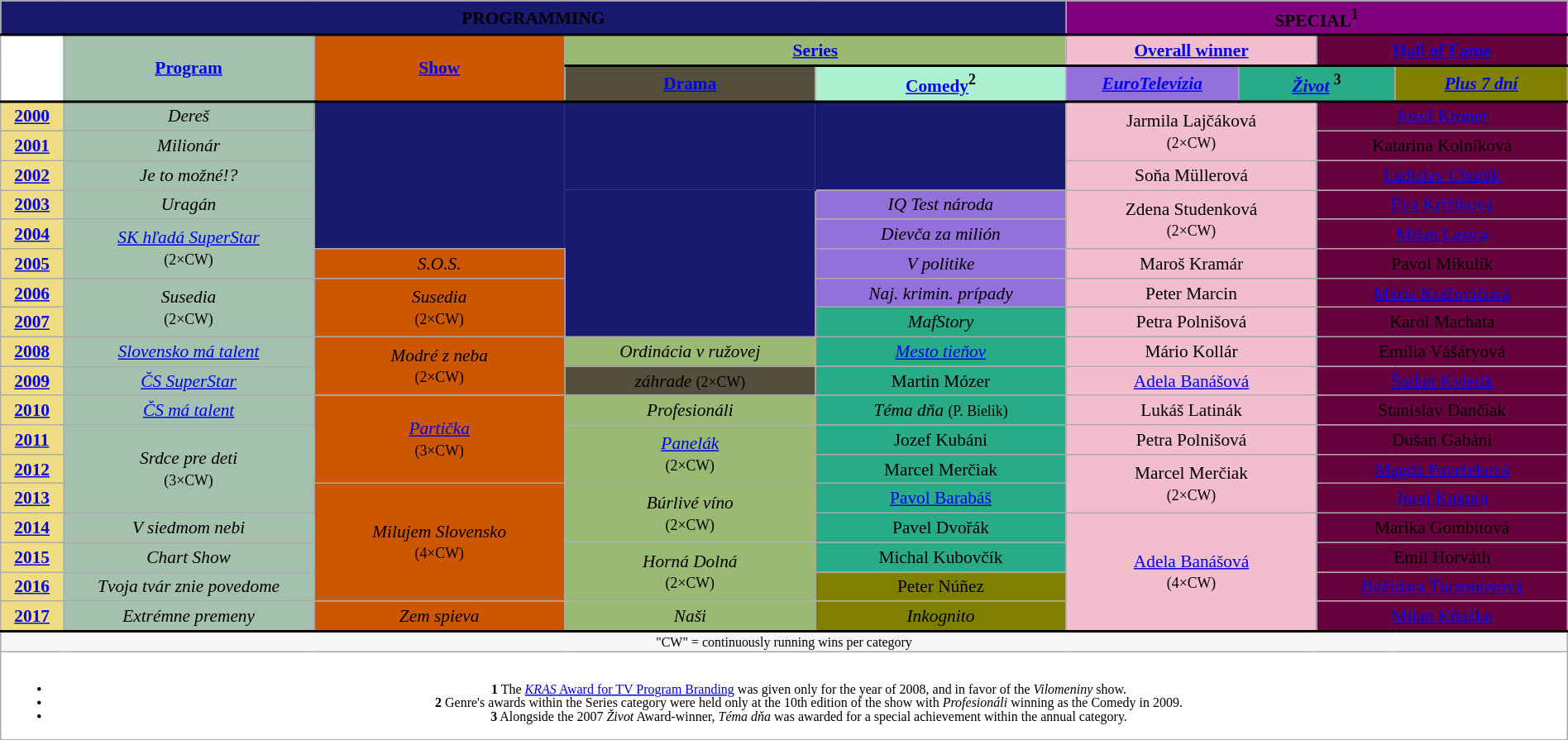<table class="wikitable" style="text-align:center;font-size:89%;width:100%">
<tr>
<th colspan=5 width=66% style=background:#191970><span>PROGRAMMING</span></th>
<th colspan=4 width=32% style=background:PURPLE><span>SPECIAL<sup>1</sup></span></th>
</tr>
<tr style="border-top:solid 2px; background:#FFF">
<th rowspan=2 width=4% style=background:#FFFFFF></th>
<th width=16% rowspan=2 style=background:#A3C1AD><a href='#'>Program</a></th>
<th width=16% rowspan=2 style=background:#CD5700><a href='#'>Show</a></th>
<th width=32% colspan=2 style=background:#9AB973><a href='#'>Series</a></th>
<th colspan=2 width=16% style=background:#F2BDCD><a href='#'>Overall winner</a></th>
<th colspan=2 width=16% style=background:#66023C><a href='#'><span>Hall of Fame</span></a></th>
</tr>
<tr style="border-top:solid 2px; background:#FFF">
<th width=16% style=background:#544F3D><a href='#'><span>Drama</span></a></th>
<th width=16% style=background:#AAF0D1><a href='#'><span>Comedy</span></a><sup>2</sup></th>
<th width=11% style=background:#9370DB><a href='#'><em>EuroTelevízia</em></a></th>
<th colspan=2 width=10% style=background:#29AB87><a href='#'><em>Život</em></a> <sup>3</sup></th>
<th width=11% style=background:#808000><a href='#'><em>Plus 7 dní</em></a></th>
</tr>
<tr style="border-top:solid 2px; background:#FFF">
<th style=background:#F0DC82><a href='#'>2000</a></th>
<td bgcolor=A3C1AD><em>Dereš</em></td>
<td rowspan=5 bgcolor=191970 style="border-right:1px solid #191970"></td>
<td rowspan=3 bgcolor=191970 style="border-right:1px solid #191970; border-bottom:1px solid #191970"></td>
<td rowspan=3 bgcolor=191970></td>
<td colspan=2 rowspan=2 bgcolor=F2BDCD>Jarmila Lajčáková <br><small>(2×CW)</small></td>
<td colspan=2 bgcolor=66023C><a href='#'><span>Jozef Kroner</span></a></td>
</tr>
<tr>
<th style=background:#F0DC82><a href='#'>2001</a></th>
<td bgcolor=A3C1AD><em>Milionár</em></td>
<td colspan=2 bgcolor=66023C><span>Katarína Kolníková</span></td>
</tr>
<tr>
<th style=background:#F0DC82><a href='#'>2002</a></th>
<td bgcolor=A3C1AD><em>Je to možné!?</em></td>
<td colspan=2 bgcolor=F2BDCD>Soňa Müllerová</td>
<td colspan=2 bgcolor=66023C><a href='#'><span>Ladislav Chudík</span></a></td>
</tr>
<tr>
<th style=background:#F0DC82><a href='#'>2003</a></th>
<td bgcolor=A3C1AD><em>Uragán</em></td>
<td rowspan=5 bgcolor=191970></td>
<td bgcolor=9370DB><em>IQ Test národa</em></td>
<td colspan=2 rowspan=2 bgcolor=F2BDCD>Zdena Studenková <br><small>(2×CW)</small></td>
<td colspan=2 bgcolor=66023C><a href='#'><span>Eva Krížiková</span></a></td>
</tr>
<tr>
<th style=background:#F0DC82><a href='#'>2004</a></th>
<td rowspan=2 bgcolor=A3C1AD><em><a href='#'>SK hľadá SuperStar</a></em> <br><small>(2×CW)</small></td>
<td bgcolor=9370DB><em>Dievča za milión</em></td>
<td colspan=2 bgcolor=66023C><a href='#'><span>Milan Lasica</span></a></td>
</tr>
<tr>
<th style=background:#F0DC82><a href='#'>2005</a></th>
<td bgcolor=CD5700><em>S.O.S.</em></td>
<td bgcolor=9370DB><em>V politike</em></td>
<td colspan=2 bgcolor=F2BDCD>Maroš Kramár</td>
<td colspan=2 bgcolor=66023C><span>Pavol Mikulík</span></td>
</tr>
<tr>
<th style=background:#F0DC82><a href='#'>2006</a></th>
<td rowspan=2 bgcolor=A3C1AD><em>Susedia</em> <br><small>(2×CW)</small></td>
<td rowspan=2 bgcolor=CD5700><em>Susedia</em> <br><small>(2×CW)</small></td>
<td bgcolor=9370DB><em>Naj. krimin. prípady</em></td>
<td colspan=2 bgcolor=F2BDCD>Peter Marcin</td>
<td colspan=2 bgcolor=66023C><span><a href='#'>Mária Kráľovičová</a></span></td>
</tr>
<tr>
<th style=background:#F0DC82><a href='#'>2007</a></th>
<td bgcolor=29AB87><em>MafStory</em></td>
<td colspan=2 bgcolor=F2BDCD>Petra Polnišová</td>
<td colspan=2 bgcolor=66023C><span>Karol Machata</span></td>
</tr>
<tr>
<th style=background:#F0DC82><a href='#'>2008</a></th>
<td bgcolor=A3C1AD><em><a href='#'>Slovensko má talent</a></em></td>
<td rowspan=2 bgcolor=CD5700><em>Modré z neba</em> <br><small>(2×CW)</small></td>
<td bgcolor=9AB973><em>Ordinácia v ružovej</em></td>
<td bgcolor=29AB87><em><a href='#'>Mesto tieňov</a></em></td>
<td colspan=2 bgcolor=F2BDCD>Mário Kollár</td>
<td colspan=2 bgcolor=66023C><span>Emília Vášáryová</span></td>
</tr>
<tr>
<th style=background:#F0DC82><a href='#'>2009</a></th>
<td bgcolor=A3C1AD><em><a href='#'>ČS SuperStar</a></em></td>
<td bgcolor=544F3D><span><em>záhrade</em> <small>(2×CW)</small></span></td>
<td bgcolor=29AB87>Martin Mózer</td>
<td colspan=2 bgcolor=F2BDCD><a href='#'>Adela Banášová</a></td>
<td colspan=2 bgcolor=66023C><span><a href='#'>Štefan Kvietik</a></span></td>
</tr>
<tr>
<th style=background:#F0DC82><a href='#'>2010</a></th>
<td bgcolor=A3C1AD><em><a href='#'>ČS má talent</a></em></td>
<td rowspan=3 bgcolor=CD5700><em><a href='#'>Partička</a></em> <br><small>(3×CW)</small></td>
<td bgcolor=9AB973><em>Profesionáli</em></td>
<td bgcolor=29AB87><em>Téma dňa</em> <small>(P. Bielik)</small></td>
<td colspan=2 bgcolor=F2BDCD>Lukáš Latinák</td>
<td colspan=2 bgcolor=66023C><span>Stanislav Dančiak</span></td>
</tr>
<tr>
<th style=background:#F0DC82><a href='#'>2011</a></th>
<td rowspan=3 bgcolor=A3C1AD><em>Srdce pre deti</em> <br><small>(3×CW)</small></td>
<td rowspan=2 bgcolor=9AB973><em><a href='#'>Panelák</a></em> <br><small>(2×CW)</small></td>
<td bgcolor=29AB87>Jozef Kubáni</td>
<td colspan=2 bgcolor=F2BDCD>Petra Polnišová</td>
<td colspan=2 bgcolor=66023C><span>Dušan Gabáni</span></td>
</tr>
<tr>
<th style=background:#F0DC82><a href='#'>2012</a></th>
<td bgcolor=29AB87>Marcel Merčiak</td>
<td colspan=2 rowspan=2 bgcolor=F2BDCD>Marcel Merčiak <br><small>(2×CW)</small></td>
<td colspan=2 bgcolor=66023C><span><a href='#'>Magda Paveleková</a></span></td>
</tr>
<tr>
<th style=background:#F0DC82><a href='#'>2013</a></th>
<td rowspan=4 bgcolor=CD5700><em>Milujem Slovensko</em><br><small>(4×CW)</small></td>
<td rowspan=2 bgcolor=9AB973><em>Búrlivé víno</em> <br><small>(2×CW)</small></td>
<td bgcolor=29AB87><a href='#'>Pavol Barabáš</a></td>
<td colspan=2 bgcolor=66023C><a href='#'><span>Juraj Kukura</span></a></td>
</tr>
<tr>
<th style=background:#F0DC82><a href='#'>2014</a></th>
<td bgcolor=A3C1AD><em>V siedmom nebi</em></td>
<td bgcolor=29AB87>Pavel Dvořák</td>
<td colspan=2 rowspan=4 bgcolor=F2BDCD><a href='#'>Adela Banášová</a> <br><small>(4×CW)</small></td>
<td colspan=2 bgcolor=66023C><span>Marika Gombitová</span></td>
</tr>
<tr>
<th style=background:#F0DC82><a href='#'>2015</a></th>
<td bgcolor=A3C1AD><em>Chart Show</em></td>
<td rowspan=2 bgcolor=9AB973><em>Horná Dolná</em> <br><small>(2×CW)</small></td>
<td bgcolor=29AB87>Michal Kubovčík</td>
<td colspan=2 bgcolor=66023C><span>Emil Horváth</span></td>
</tr>
<tr>
<th style=background:#F0DC82><a href='#'>2016</a></th>
<td bgcolor=A3C1AD><em>Tvoja tvár znie povedome</em></td>
<td bgcolor=808000>Peter Núñez</td>
<td colspan=2 bgcolor=66023C><a href='#'><span>Božidara Turzonovová</span></a></td>
</tr>
<tr>
<th style=background:#F0DC82><a href='#'>2017</a></th>
<td bgcolor=A3C1AD><em>Extrémne premeny</em></td>
<td bgcolor=CD5700><em>Zem spieva</em></td>
<td bgcolor=9AB973><em>Naši</em></td>
<td bgcolor=808000><em>Inkognito</em></td>
<td colspan=2 bgcolor=66023C><a href='#'><span>Milan Kňažko</span></a></td>
</tr>
<tr style="border-top:solid 2px; background:#FFF">
<td colspan=9 style="width:100%; font-size:8pt; background:#F7F7F7">"CW" = continuously running wins per category</td>
</tr>
<tr>
<td width=100% colspan=9 style="font-size:8pt; background:#FFFFFF"><br><ul><li><strong>1</strong> The <a href='#'><em>KRAS</em> Award for TV Program Branding</a> was given only for the year of 2008, and in favor of the <em>Vilomeniny</em> show.</li><li><strong>2</strong> Genre's awards within the Series category were held only at the 10th edition of the show with <em>Profesionáli</em> winning as the Comedy in 2009.</li><li><strong>3</strong> Alongside the 2007 <em>Život</em> Award-winner, <em>Téma dňa</em> was awarded for a special achievement within the annual category.</li></ul></td>
</tr>
</table>
